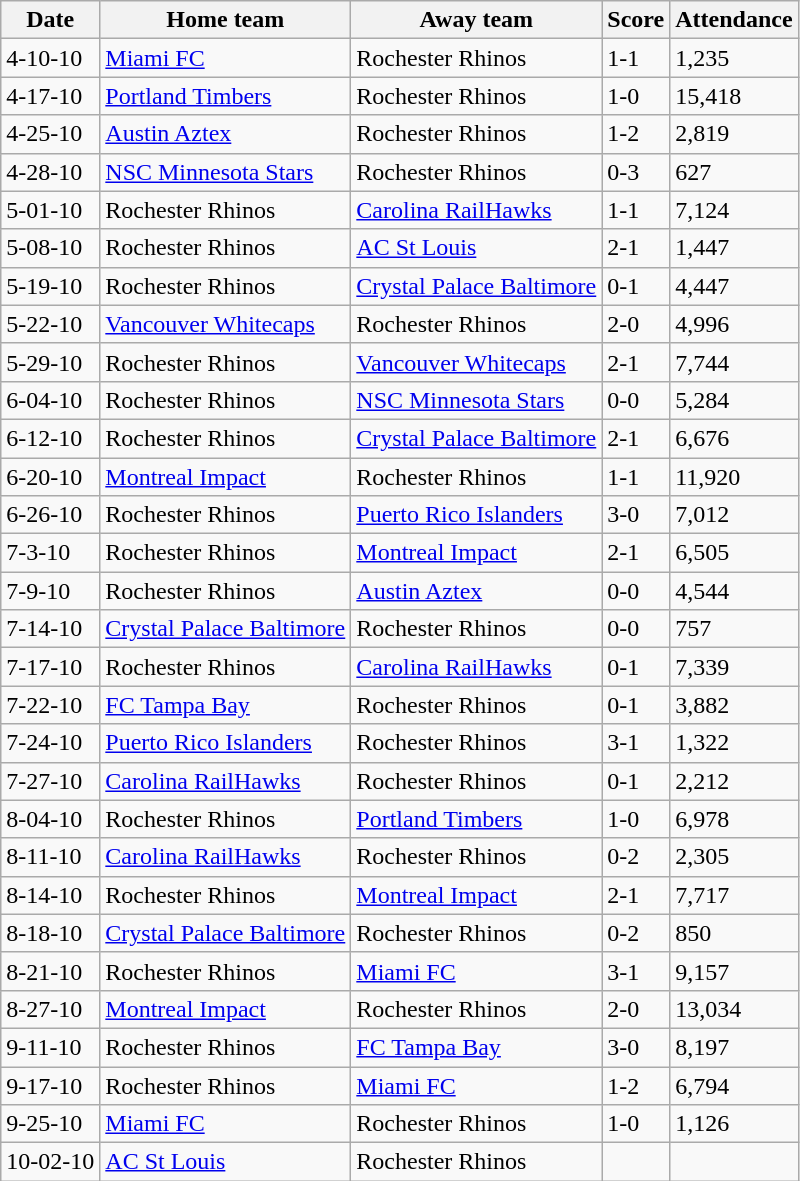<table class="wikitable" border="1">
<tr>
<th>Date</th>
<th>Home team</th>
<th>Away team</th>
<th>Score</th>
<th>Attendance</th>
</tr>
<tr>
<td>4-10-10</td>
<td><a href='#'>Miami FC</a></td>
<td>Rochester Rhinos</td>
<td>1-1</td>
<td>1,235</td>
</tr>
<tr>
<td>4-17-10</td>
<td><a href='#'>Portland Timbers</a></td>
<td>Rochester Rhinos</td>
<td>1-0</td>
<td>15,418</td>
</tr>
<tr>
<td>4-25-10</td>
<td><a href='#'>Austin Aztex</a></td>
<td>Rochester Rhinos</td>
<td>1-2</td>
<td>2,819</td>
</tr>
<tr>
<td>4-28-10</td>
<td><a href='#'>NSC Minnesota Stars</a></td>
<td>Rochester Rhinos</td>
<td>0-3</td>
<td>627</td>
</tr>
<tr>
<td>5-01-10</td>
<td>Rochester Rhinos</td>
<td><a href='#'>Carolina RailHawks</a></td>
<td>1-1</td>
<td>7,124</td>
</tr>
<tr>
<td>5-08-10</td>
<td>Rochester Rhinos</td>
<td><a href='#'>AC St Louis</a></td>
<td>2-1</td>
<td>1,447</td>
</tr>
<tr>
<td>5-19-10</td>
<td>Rochester Rhinos</td>
<td><a href='#'>Crystal Palace Baltimore</a></td>
<td>0-1</td>
<td>4,447</td>
</tr>
<tr>
<td>5-22-10</td>
<td><a href='#'>Vancouver Whitecaps</a></td>
<td>Rochester Rhinos</td>
<td>2-0</td>
<td>4,996</td>
</tr>
<tr>
<td>5-29-10</td>
<td>Rochester Rhinos</td>
<td><a href='#'>Vancouver Whitecaps</a></td>
<td>2-1</td>
<td>7,744</td>
</tr>
<tr>
<td>6-04-10</td>
<td>Rochester Rhinos</td>
<td><a href='#'>NSC Minnesota Stars</a></td>
<td>0-0</td>
<td>5,284</td>
</tr>
<tr>
<td>6-12-10</td>
<td>Rochester Rhinos</td>
<td><a href='#'>Crystal Palace Baltimore</a></td>
<td>2-1</td>
<td>6,676</td>
</tr>
<tr>
<td>6-20-10</td>
<td><a href='#'>Montreal Impact</a></td>
<td>Rochester Rhinos</td>
<td>1-1</td>
<td>11,920</td>
</tr>
<tr>
<td>6-26-10</td>
<td>Rochester Rhinos</td>
<td><a href='#'>Puerto Rico Islanders</a></td>
<td>3-0</td>
<td>7,012</td>
</tr>
<tr>
<td>7-3-10</td>
<td>Rochester Rhinos</td>
<td><a href='#'>Montreal Impact</a></td>
<td>2-1</td>
<td>6,505</td>
</tr>
<tr>
<td>7-9-10</td>
<td>Rochester Rhinos</td>
<td><a href='#'>Austin Aztex</a></td>
<td>0-0</td>
<td>4,544</td>
</tr>
<tr>
<td>7-14-10</td>
<td><a href='#'>Crystal Palace Baltimore</a></td>
<td>Rochester Rhinos</td>
<td>0-0</td>
<td>757</td>
</tr>
<tr>
<td>7-17-10</td>
<td>Rochester Rhinos</td>
<td><a href='#'>Carolina RailHawks</a></td>
<td>0-1</td>
<td>7,339</td>
</tr>
<tr>
<td>7-22-10</td>
<td><a href='#'>FC Tampa Bay</a></td>
<td>Rochester Rhinos</td>
<td>0-1</td>
<td>3,882</td>
</tr>
<tr>
<td>7-24-10</td>
<td><a href='#'>Puerto Rico Islanders</a></td>
<td>Rochester Rhinos</td>
<td>3-1</td>
<td>1,322</td>
</tr>
<tr>
<td>7-27-10</td>
<td><a href='#'>Carolina RailHawks</a></td>
<td>Rochester Rhinos</td>
<td>0-1</td>
<td>2,212</td>
</tr>
<tr>
<td>8-04-10</td>
<td>Rochester Rhinos</td>
<td><a href='#'>Portland Timbers</a></td>
<td>1-0</td>
<td>6,978</td>
</tr>
<tr>
<td>8-11-10</td>
<td><a href='#'>Carolina RailHawks</a></td>
<td>Rochester Rhinos</td>
<td>0-2</td>
<td>2,305</td>
</tr>
<tr>
<td>8-14-10</td>
<td>Rochester Rhinos</td>
<td><a href='#'>Montreal Impact</a></td>
<td>2-1</td>
<td>7,717</td>
</tr>
<tr>
<td>8-18-10</td>
<td><a href='#'>Crystal Palace Baltimore</a></td>
<td>Rochester Rhinos</td>
<td>0-2</td>
<td>850</td>
</tr>
<tr>
<td>8-21-10</td>
<td>Rochester Rhinos</td>
<td><a href='#'>Miami FC</a></td>
<td>3-1</td>
<td>9,157</td>
</tr>
<tr>
<td>8-27-10</td>
<td><a href='#'>Montreal Impact</a></td>
<td>Rochester Rhinos</td>
<td>2-0</td>
<td>13,034</td>
</tr>
<tr>
<td>9-11-10</td>
<td>Rochester Rhinos</td>
<td><a href='#'>FC Tampa Bay</a></td>
<td>3-0</td>
<td>8,197</td>
</tr>
<tr>
<td>9-17-10</td>
<td>Rochester Rhinos</td>
<td><a href='#'>Miami FC</a></td>
<td>1-2</td>
<td>6,794</td>
</tr>
<tr>
<td>9-25-10</td>
<td><a href='#'>Miami FC</a></td>
<td>Rochester Rhinos</td>
<td>1-0</td>
<td>1,126</td>
</tr>
<tr>
<td>10-02-10</td>
<td><a href='#'>AC St Louis</a></td>
<td>Rochester Rhinos</td>
<td></td>
<td></td>
</tr>
</table>
